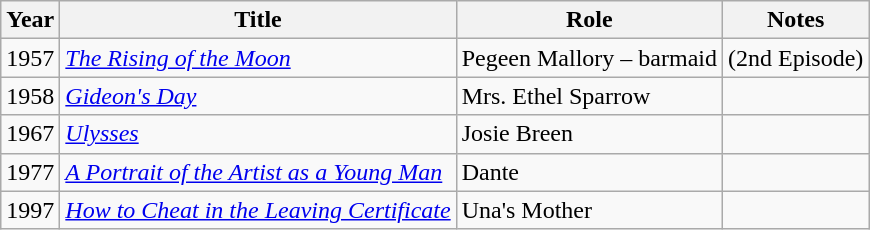<table class="wikitable">
<tr>
<th>Year</th>
<th>Title</th>
<th>Role</th>
<th>Notes</th>
</tr>
<tr>
<td>1957</td>
<td><em><a href='#'>The Rising of the Moon</a></em></td>
<td>Pegeen Mallory – barmaid</td>
<td>(2nd Episode)</td>
</tr>
<tr>
<td>1958</td>
<td><em><a href='#'>Gideon's Day</a></em></td>
<td>Mrs. Ethel Sparrow</td>
<td></td>
</tr>
<tr>
<td>1967</td>
<td><em><a href='#'>Ulysses</a></em></td>
<td>Josie Breen</td>
<td></td>
</tr>
<tr>
<td>1977</td>
<td><em><a href='#'>A Portrait of the Artist as a Young Man</a></em></td>
<td>Dante</td>
<td></td>
</tr>
<tr>
<td>1997</td>
<td><em><a href='#'>How to Cheat in the Leaving Certificate</a></em></td>
<td>Una's Mother</td>
<td></td>
</tr>
</table>
